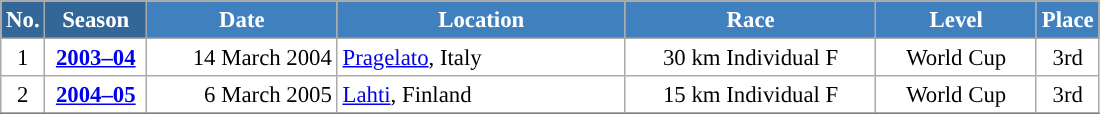<table class="wikitable sortable" style="font-size:95%; text-align:center; border:grey solid 1px; border-collapse:collapse; background:#ffffff;">
<tr style="background:#efefef;">
<th style="background-color:#369; color:white;">No.</th>
<th style="background-color:#369; color:white;">Season</th>
<th style="background-color:#4180be; color:white; width:120px;">Date</th>
<th style="background-color:#4180be; color:white; width:185px;">Location</th>
<th style="background-color:#4180be; color:white; width:160px;">Race</th>
<th style="background-color:#4180be; color:white; width:100px;">Level</th>
<th style="background-color:#4180be; color:white;">Place</th>
</tr>
<tr>
<td align=center>1</td>
<td rowspan=1 align=center><strong> <a href='#'>2003–04</a> </strong></td>
<td align=right>14 March 2004</td>
<td align=left> <a href='#'>Pragelato</a>, Italy</td>
<td>30 km Individual F</td>
<td>World Cup</td>
<td>3rd</td>
</tr>
<tr>
<td align=center>2</td>
<td rowspan=1 align=center><strong> <a href='#'>2004–05</a> </strong></td>
<td align=right>6 March 2005</td>
<td align=left> <a href='#'>Lahti</a>, Finland</td>
<td>15 km Individual F</td>
<td>World Cup</td>
<td>3rd</td>
</tr>
<tr>
</tr>
</table>
